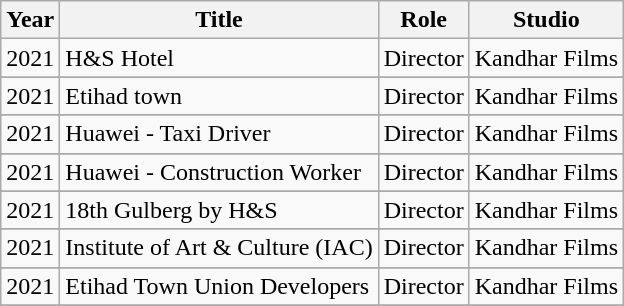<table class="wikitable sortable">
<tr>
<th>Year</th>
<th>Title</th>
<th>Role</th>
<th>Studio</th>
</tr>
<tr>
<td>2021</td>
<td>H&S Hotel</td>
<td>Director</td>
<td>Kandhar Films</td>
</tr>
<tr>
</tr>
<tr>
<td>2021</td>
<td>Etihad town</td>
<td>Director</td>
<td>Kandhar Films</td>
</tr>
<tr>
</tr>
<tr>
<td>2021</td>
<td>Huawei - Taxi Driver</td>
<td>Director</td>
<td>Kandhar Films</td>
</tr>
<tr>
</tr>
<tr>
<td>2021</td>
<td>Huawei - Construction Worker</td>
<td>Director</td>
<td>Kandhar Films</td>
</tr>
<tr>
</tr>
<tr>
<td>2021</td>
<td>18th Gulberg by H&S</td>
<td>Director</td>
<td>Kandhar Films</td>
</tr>
<tr>
</tr>
<tr>
<td>2021</td>
<td>Institute of Art & Culture (IAC)</td>
<td>Director</td>
<td>Kandhar Films</td>
</tr>
<tr>
</tr>
<tr>
<td>2021</td>
<td>Etihad Town Union Developers</td>
<td>Director</td>
<td>Kandhar Films</td>
</tr>
<tr>
</tr>
</table>
